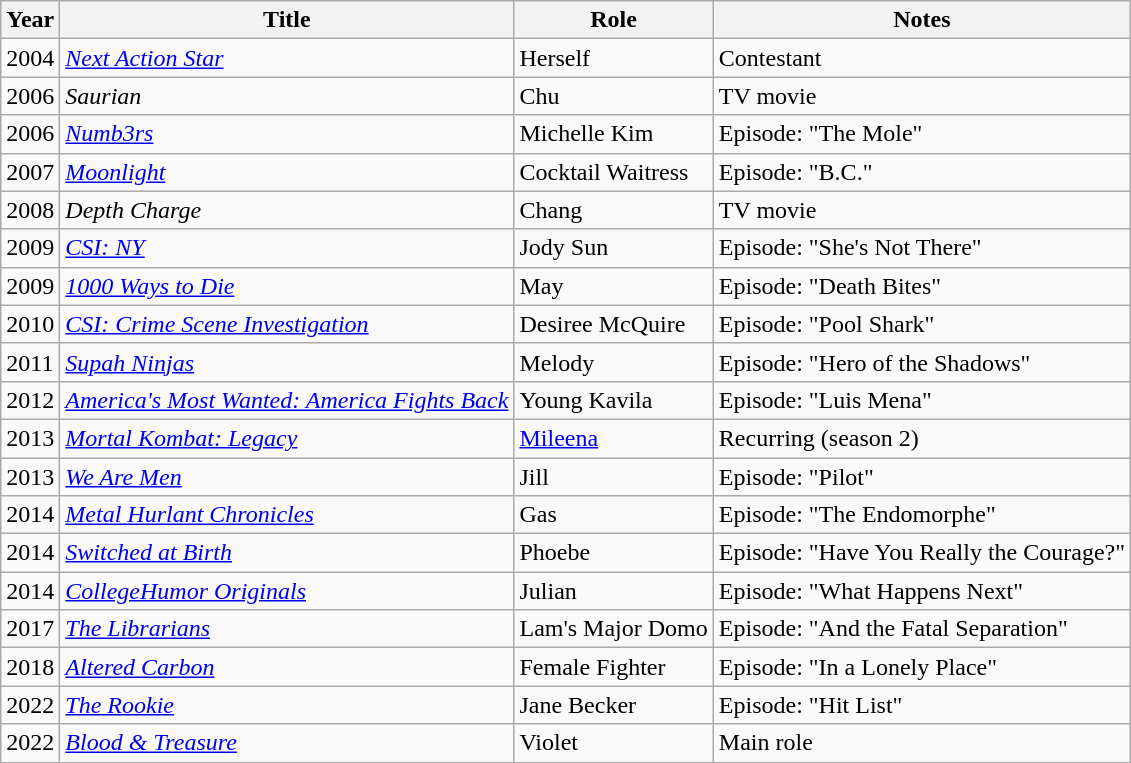<table class = "wikitable sortable">
<tr>
<th>Year</th>
<th>Title</th>
<th>Role</th>
<th>Notes</th>
</tr>
<tr>
<td>2004</td>
<td><em><a href='#'>Next Action Star</a></em></td>
<td>Herself</td>
<td>Contestant</td>
</tr>
<tr>
<td>2006</td>
<td><em>Saurian</em></td>
<td>Chu</td>
<td>TV movie</td>
</tr>
<tr>
<td>2006</td>
<td><em><a href='#'>Numb3rs</a></em></td>
<td>Michelle Kim</td>
<td>Episode: "The Mole"</td>
</tr>
<tr>
<td>2007</td>
<td><em><a href='#'>Moonlight</a></em></td>
<td>Cocktail Waitress</td>
<td>Episode: "B.C."</td>
</tr>
<tr>
<td>2008</td>
<td><em>Depth Charge</em></td>
<td>Chang</td>
<td>TV movie</td>
</tr>
<tr>
<td>2009</td>
<td><em><a href='#'>CSI: NY</a></em></td>
<td>Jody Sun</td>
<td>Episode: "She's Not There"</td>
</tr>
<tr>
<td>2009</td>
<td><em><a href='#'>1000 Ways to Die</a></em></td>
<td>May</td>
<td>Episode: "Death Bites"</td>
</tr>
<tr>
<td>2010</td>
<td><em><a href='#'>CSI: Crime Scene Investigation</a></em></td>
<td>Desiree McQuire</td>
<td>Episode: "Pool Shark"</td>
</tr>
<tr>
<td>2011</td>
<td><em><a href='#'>Supah Ninjas</a></em></td>
<td>Melody</td>
<td>Episode: "Hero of the Shadows"</td>
</tr>
<tr>
<td>2012</td>
<td><em><a href='#'>America's Most Wanted: America Fights Back</a></em></td>
<td>Young Kavila</td>
<td>Episode: "Luis Mena"</td>
</tr>
<tr>
<td>2013</td>
<td><em><a href='#'>Mortal Kombat: Legacy</a></em></td>
<td><a href='#'>Mileena</a></td>
<td>Recurring (season 2)</td>
</tr>
<tr>
<td>2013</td>
<td><em><a href='#'>We Are Men</a></em></td>
<td>Jill</td>
<td>Episode: "Pilot"</td>
</tr>
<tr>
<td>2014</td>
<td><em><a href='#'>Metal Hurlant Chronicles</a></em></td>
<td>Gas</td>
<td>Episode: "The Endomorphe"</td>
</tr>
<tr>
<td>2014</td>
<td><em><a href='#'>Switched at Birth</a></em></td>
<td>Phoebe</td>
<td>Episode: "Have You Really the Courage?"</td>
</tr>
<tr>
<td>2014</td>
<td><em><a href='#'>CollegeHumor Originals</a></em></td>
<td>Julian</td>
<td>Episode: "What Happens Next"</td>
</tr>
<tr>
<td>2017</td>
<td><em><a href='#'>The Librarians</a></em></td>
<td>Lam's Major Domo</td>
<td>Episode: "And the Fatal Separation"</td>
</tr>
<tr>
<td>2018</td>
<td><em><a href='#'>Altered Carbon</a></em></td>
<td>Female Fighter</td>
<td>Episode: "In a Lonely Place"</td>
</tr>
<tr>
<td>2022</td>
<td><a href='#'><em>The Rookie</em></a></td>
<td>Jane Becker</td>
<td>Episode: "Hit List"</td>
</tr>
<tr>
<td>2022</td>
<td><em><a href='#'>Blood & Treasure</a></em></td>
<td>Violet</td>
<td>Main role</td>
</tr>
</table>
